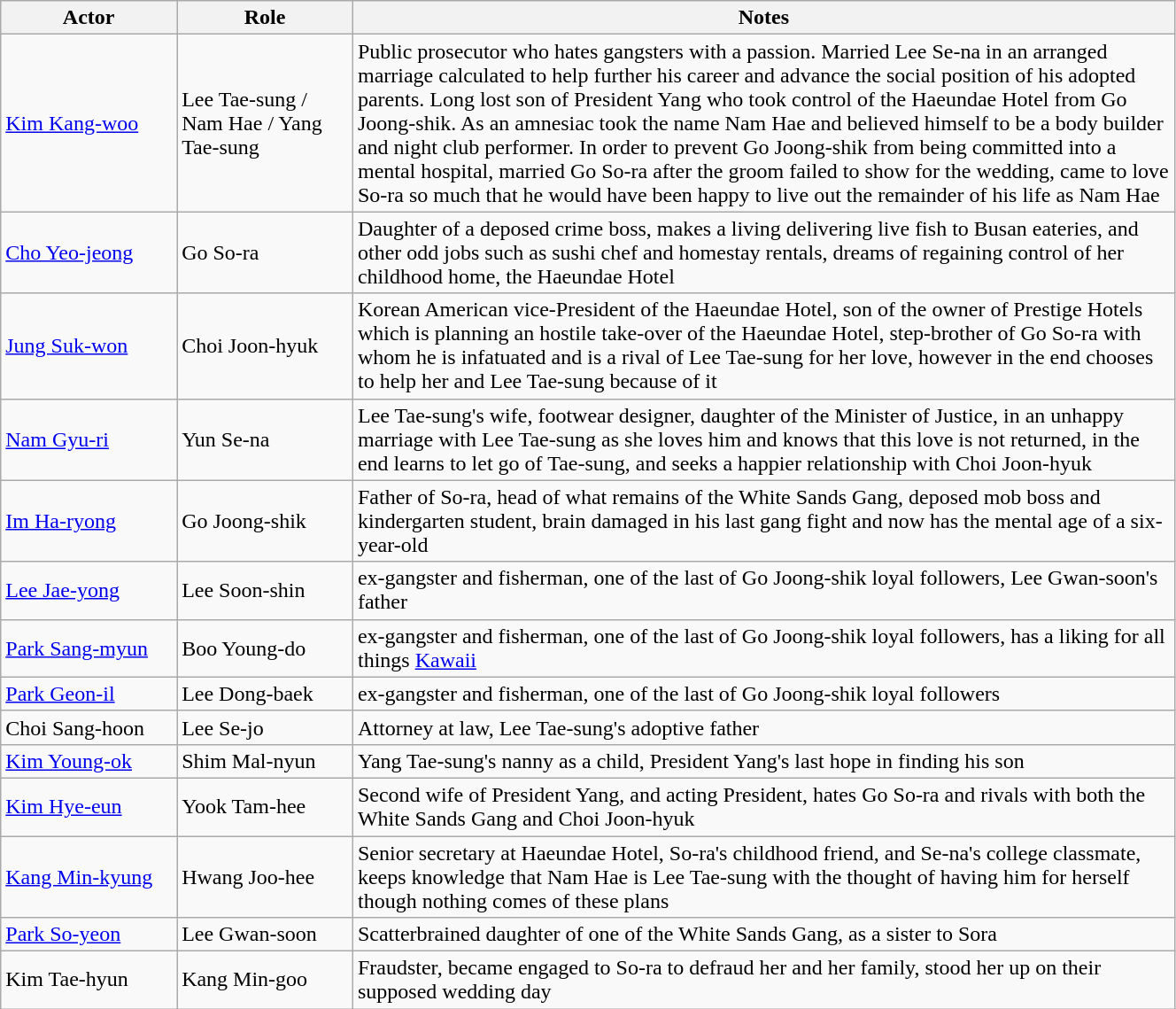<table class="wikitable" style="width:70%;">
<tr>
<th width=15%>Actor</th>
<th width=15%>Role</th>
<th>Notes</th>
</tr>
<tr>
<td><a href='#'>Kim Kang-woo</a></td>
<td>Lee Tae-sung / Nam Hae / Yang Tae-sung</td>
<td>Public prosecutor who hates gangsters with a passion. Married Lee Se-na in an arranged marriage calculated to help further his career and advance the social position of his adopted parents. Long lost son of President Yang who took control of the Haeundae Hotel from Go Joong-shik. As an amnesiac took the name Nam Hae and believed himself to be a body builder and night club performer. In order to prevent Go Joong-shik from being committed into a mental hospital,  married Go So-ra after the groom failed to show for the wedding, came to love So-ra so much that he would have been happy to live out the remainder of his life as Nam Hae</td>
</tr>
<tr>
<td><a href='#'>Cho Yeo-jeong</a></td>
<td>Go So-ra</td>
<td>Daughter of a deposed crime boss, makes a living delivering live fish to Busan eateries, and other odd jobs such as sushi chef and homestay rentals, dreams of regaining control of her childhood home, the Haeundae Hotel</td>
</tr>
<tr>
<td><a href='#'>Jung Suk-won</a></td>
<td>Choi Joon-hyuk</td>
<td>Korean American vice-President of the Haeundae Hotel, son of the owner of Prestige Hotels which is planning an hostile take-over of the Haeundae Hotel, step-brother of Go So-ra with whom he is infatuated and is a rival of Lee Tae-sung for her love, however in the end chooses to help her and Lee Tae-sung because of it</td>
</tr>
<tr>
<td><a href='#'>Nam Gyu-ri</a></td>
<td>Yun Se-na</td>
<td>Lee Tae-sung's wife, footwear designer, daughter of the Minister of Justice, in an unhappy marriage with Lee Tae-sung as she loves him and knows that this love is not returned, in the end learns to let go of Tae-sung, and seeks a happier relationship with Choi Joon-hyuk</td>
</tr>
<tr>
<td><a href='#'>Im Ha-ryong</a></td>
<td>Go Joong-shik</td>
<td>Father of So-ra, head of what remains of the White Sands Gang, deposed mob boss and kindergarten student, brain damaged in his last gang fight and now has the mental age of a six-year-old</td>
</tr>
<tr>
<td><a href='#'>Lee Jae-yong</a></td>
<td>Lee Soon-shin</td>
<td>ex-gangster and fisherman, one of the last of Go Joong-shik loyal followers, Lee Gwan-soon's father</td>
</tr>
<tr>
<td><a href='#'>Park Sang-myun</a></td>
<td>Boo Young-do</td>
<td>ex-gangster and fisherman, one of the last of Go Joong-shik loyal followers, has a liking for all things <a href='#'>Kawaii</a></td>
</tr>
<tr>
<td><a href='#'>Park Geon-il</a></td>
<td>Lee Dong-baek</td>
<td>ex-gangster and fisherman, one of the last of Go Joong-shik loyal followers</td>
</tr>
<tr>
<td>Choi Sang-hoon</td>
<td>Lee Se-jo</td>
<td>Attorney at law, Lee Tae-sung's adoptive father</td>
</tr>
<tr>
<td><a href='#'>Kim Young-ok</a></td>
<td>Shim Mal-nyun</td>
<td>Yang Tae-sung's nanny as a child, President Yang's last hope in finding his son</td>
</tr>
<tr>
<td><a href='#'>Kim Hye-eun</a></td>
<td>Yook Tam-hee</td>
<td>Second wife of President Yang, and acting President, hates Go So-ra and rivals with both the White Sands Gang and Choi Joon-hyuk</td>
</tr>
<tr>
<td><a href='#'>Kang Min-kyung</a></td>
<td>Hwang Joo-hee</td>
<td>Senior secretary at Haeundae Hotel, So-ra's childhood friend, and Se-na's college classmate, keeps knowledge that Nam Hae is Lee Tae-sung with the thought of having him for herself though nothing comes of these plans</td>
</tr>
<tr>
<td><a href='#'>Park So-yeon</a></td>
<td>Lee Gwan-soon</td>
<td>Scatterbrained daughter of one of the White Sands Gang, as a sister to Sora</td>
</tr>
<tr>
<td>Kim Tae-hyun</td>
<td>Kang Min-goo</td>
<td>Fraudster, became engaged to So-ra to defraud her and her family, stood her up on their supposed wedding day</td>
</tr>
</table>
